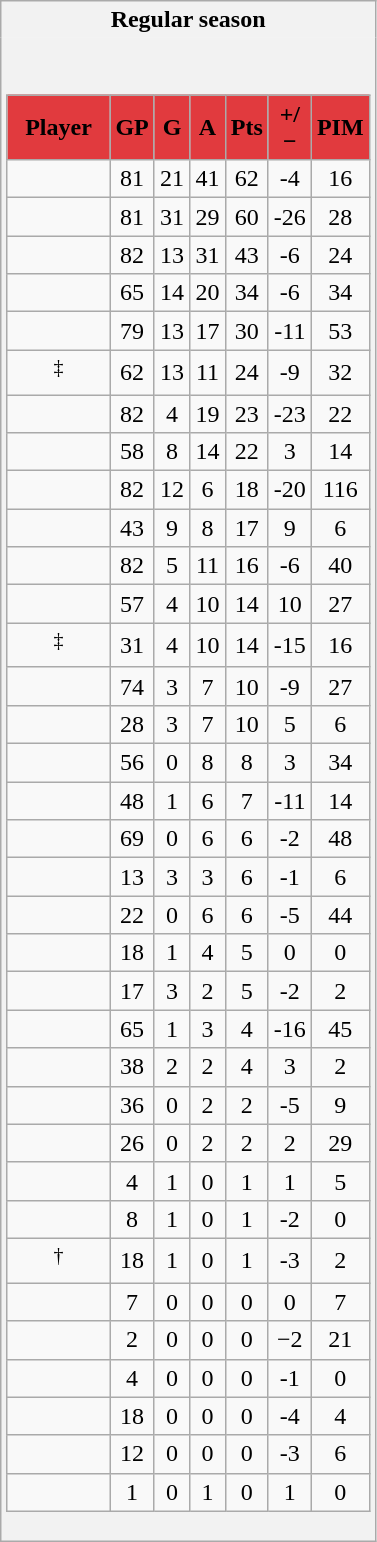<table class="wikitable" style="border: 1px solid #aaa;">
<tr>
<th style="border: 0;">Regular season</th>
</tr>
<tr>
<td style="background: #f2f2f2; border: 0; text-align: center;"><br><table class="wikitable sortable" width="100%">
<tr align=center>
<th style="background:#E13A3E; color:black" width="40%">Player</th>
<th style="background:#E13A3E; color:black" width="10%">GP</th>
<th style="background:#E13A3E; color:black" width="10%">G</th>
<th style="background:#E13A3E; color:black" width="10%">A</th>
<th style="background:#E13A3E; color:black" width="10%">Pts</th>
<th style="background:#E13A3E; color:black" width="10%">+/−</th>
<th style="background:#E13A3E; color:black" width="10%">PIM</th>
</tr>
<tr align=center>
<td></td>
<td>81</td>
<td>21</td>
<td>41</td>
<td>62</td>
<td>-4</td>
<td>16</td>
</tr>
<tr align=center>
<td></td>
<td>81</td>
<td>31</td>
<td>29</td>
<td>60</td>
<td>-26</td>
<td>28</td>
</tr>
<tr align=center>
<td></td>
<td>82</td>
<td>13</td>
<td>31</td>
<td>43</td>
<td>-6</td>
<td>24</td>
</tr>
<tr align=center>
<td></td>
<td>65</td>
<td>14</td>
<td>20</td>
<td>34</td>
<td>-6</td>
<td>34</td>
</tr>
<tr align=center>
<td></td>
<td>79</td>
<td>13</td>
<td>17</td>
<td>30</td>
<td>-11</td>
<td>53</td>
</tr>
<tr align=center>
<td><sup>‡</sup></td>
<td>62</td>
<td>13</td>
<td>11</td>
<td>24</td>
<td>-9</td>
<td>32</td>
</tr>
<tr align=center>
<td></td>
<td>82</td>
<td>4</td>
<td>19</td>
<td>23</td>
<td>-23</td>
<td>22</td>
</tr>
<tr align=center>
<td></td>
<td>58</td>
<td>8</td>
<td>14</td>
<td>22</td>
<td>3</td>
<td>14</td>
</tr>
<tr align=center>
<td></td>
<td>82</td>
<td>12</td>
<td>6</td>
<td>18</td>
<td>-20</td>
<td>116</td>
</tr>
<tr |-align=center>
<td></td>
<td>43</td>
<td>9</td>
<td>8</td>
<td>17</td>
<td>9</td>
<td>6</td>
</tr>
<tr align=center>
<td></td>
<td>82</td>
<td>5</td>
<td>11</td>
<td>16</td>
<td>-6</td>
<td>40</td>
</tr>
<tr align=center>
<td></td>
<td>57</td>
<td>4</td>
<td>10</td>
<td>14</td>
<td>10</td>
<td>27</td>
</tr>
<tr align=center>
<td><sup>‡</sup></td>
<td>31</td>
<td>4</td>
<td>10</td>
<td>14</td>
<td>-15</td>
<td>16</td>
</tr>
<tr align=center>
<td></td>
<td>74</td>
<td>3</td>
<td>7</td>
<td>10</td>
<td>-9</td>
<td>27</td>
</tr>
<tr |-align=center>
<td></td>
<td>28</td>
<td>3</td>
<td>7</td>
<td>10</td>
<td>5</td>
<td>6</td>
</tr>
<tr align=center>
<td></td>
<td>56</td>
<td>0</td>
<td>8</td>
<td>8</td>
<td>3</td>
<td>34</td>
</tr>
<tr |-align=center>
<td></td>
<td>48</td>
<td>1</td>
<td>6</td>
<td>7</td>
<td>-11</td>
<td>14</td>
</tr>
<tr align=center>
<td></td>
<td>69</td>
<td>0</td>
<td>6</td>
<td>6</td>
<td>-2</td>
<td>48</td>
</tr>
<tr align=center>
<td></td>
<td>13</td>
<td>3</td>
<td>3</td>
<td>6</td>
<td>-1</td>
<td>6</td>
</tr>
<tr align=center>
<td></td>
<td>22</td>
<td>0</td>
<td>6</td>
<td>6</td>
<td>-5</td>
<td>44</td>
</tr>
<tr align=center>
<td></td>
<td>18</td>
<td>1</td>
<td>4</td>
<td>5</td>
<td>0</td>
<td>0</td>
</tr>
<tr align=center>
<td></td>
<td>17</td>
<td>3</td>
<td>2</td>
<td>5</td>
<td>-2</td>
<td>2</td>
</tr>
<tr align=center>
<td></td>
<td>65</td>
<td>1</td>
<td>3</td>
<td>4</td>
<td>-16</td>
<td>45</td>
</tr>
<tr |-align=center>
<td></td>
<td>38</td>
<td>2</td>
<td>2</td>
<td>4</td>
<td>3</td>
<td>2</td>
</tr>
<tr align=center>
<td></td>
<td>36</td>
<td>0</td>
<td>2</td>
<td>2</td>
<td>-5</td>
<td>9</td>
</tr>
<tr align=center>
<td></td>
<td>26</td>
<td>0</td>
<td>2</td>
<td>2</td>
<td>2</td>
<td>29</td>
</tr>
<tr align=center>
<td></td>
<td>4</td>
<td>1</td>
<td>0</td>
<td>1</td>
<td>1</td>
<td>5</td>
</tr>
<tr align=center>
<td></td>
<td>8</td>
<td>1</td>
<td>0</td>
<td>1</td>
<td>-2</td>
<td>0</td>
</tr>
<tr |-align=center>
<td><sup>†</sup></td>
<td>18</td>
<td>1</td>
<td>0</td>
<td>1</td>
<td>-3</td>
<td>2</td>
</tr>
<tr align=center>
<td></td>
<td>7</td>
<td>0</td>
<td>0</td>
<td>0</td>
<td>0</td>
<td>7</td>
</tr>
<tr align=center>
<td></td>
<td>2</td>
<td>0</td>
<td>0</td>
<td>0</td>
<td>−2</td>
<td>21</td>
</tr>
<tr align=center>
<td></td>
<td>4</td>
<td>0</td>
<td>0</td>
<td>0</td>
<td>-1</td>
<td>0</td>
</tr>
<tr align=center>
<td></td>
<td>18</td>
<td>0</td>
<td>0</td>
<td>0</td>
<td>-4</td>
<td>4</td>
</tr>
<tr align=center>
<td></td>
<td>12</td>
<td>0</td>
<td>0</td>
<td>0</td>
<td>-3</td>
<td>6</td>
</tr>
<tr align=center>
<td></td>
<td>1</td>
<td>0</td>
<td>1</td>
<td>0</td>
<td>1</td>
<td>0</td>
</tr>
</table>
</td>
</tr>
</table>
